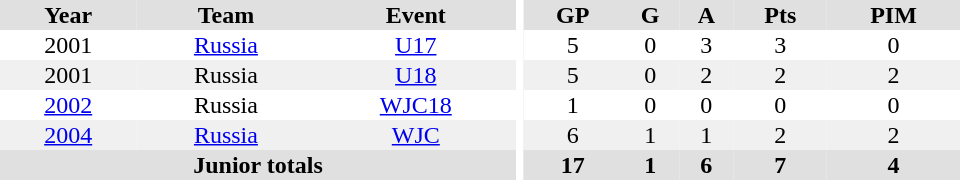<table border="0" cellpadding="1" cellspacing="0" ID="Table3" style="text-align:center; width:40em">
<tr ALIGN="center" bgcolor="#e0e0e0">
<th>Year</th>
<th>Team</th>
<th>Event</th>
<th rowspan="99" bgcolor="#ffffff"></th>
<th>GP</th>
<th>G</th>
<th>A</th>
<th>Pts</th>
<th>PIM</th>
</tr>
<tr>
<td>2001</td>
<td><a href='#'>Russia</a></td>
<td><a href='#'>U17</a></td>
<td>5</td>
<td>0</td>
<td>3</td>
<td>3</td>
<td>0</td>
</tr>
<tr bgcolor="#f0f0f0">
<td>2001</td>
<td>Russia</td>
<td><a href='#'>U18</a></td>
<td>5</td>
<td>0</td>
<td>2</td>
<td>2</td>
<td>2</td>
</tr>
<tr>
<td><a href='#'>2002</a></td>
<td>Russia</td>
<td><a href='#'>WJC18</a></td>
<td>1</td>
<td>0</td>
<td>0</td>
<td>0</td>
<td>0</td>
</tr>
<tr bgcolor="#f0f0f0">
<td><a href='#'>2004</a></td>
<td><a href='#'>Russia</a></td>
<td><a href='#'>WJC</a></td>
<td>6</td>
<td>1</td>
<td>1</td>
<td>2</td>
<td>2</td>
</tr>
<tr bgcolor="#e0e0e0">
<th colspan="3">Junior totals</th>
<th>17</th>
<th>1</th>
<th>6</th>
<th>7</th>
<th>4</th>
</tr>
</table>
